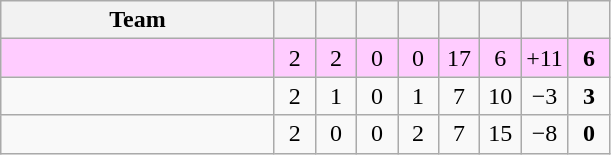<table class="wikitable" style="text-align: center;">
<tr>
<th width="175">Team</th>
<th width="20"></th>
<th width="20"></th>
<th width="20"></th>
<th width="20"></th>
<th width="20"></th>
<th width="20"></th>
<th width="20"></th>
<th width="20"></th>
</tr>
<tr style="background-color: #ffccff;">
<td align=left></td>
<td>2</td>
<td>2</td>
<td>0</td>
<td>0</td>
<td>17</td>
<td>6</td>
<td>+11</td>
<td><strong>6</strong></td>
</tr>
<tr>
<td align=left></td>
<td>2</td>
<td>1</td>
<td>0</td>
<td>1</td>
<td>7</td>
<td>10</td>
<td>−3</td>
<td><strong>3</strong></td>
</tr>
<tr>
<td align=left></td>
<td>2</td>
<td>0</td>
<td>0</td>
<td>2</td>
<td>7</td>
<td>15</td>
<td>−8</td>
<td><strong>0</strong></td>
</tr>
</table>
